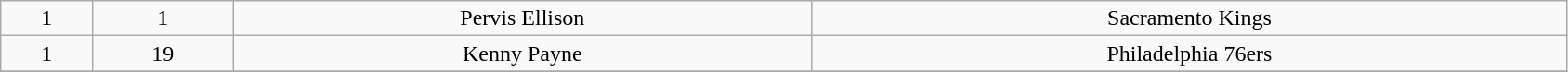<table class="wikitable" width="89%">
<tr align="center" bgcolor="">
<td>1</td>
<td>1</td>
<td>Pervis Ellison</td>
<td>Sacramento Kings</td>
</tr>
<tr align="center" bgcolor="">
<td>1</td>
<td>19</td>
<td>Kenny Payne</td>
<td>Philadelphia 76ers</td>
</tr>
<tr align="center" bgcolor="">
</tr>
</table>
